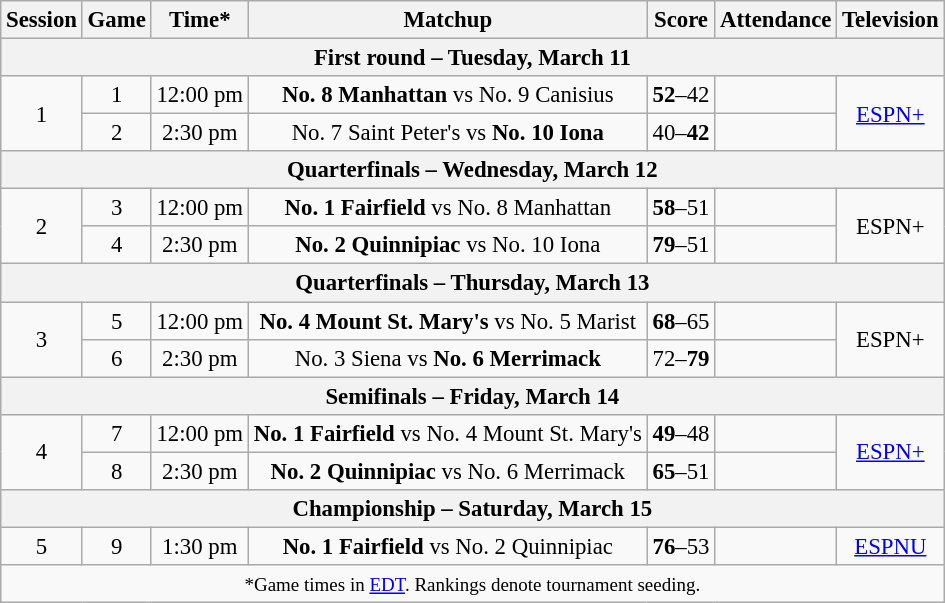<table class="wikitable" style="font-size:95%;text-align:center">
<tr>
<th>Session</th>
<th>Game</th>
<th>Time*</th>
<th>Matchup</th>
<th>Score</th>
<th>Attendance</th>
<th>Television</th>
</tr>
<tr>
<th colspan="7">First round – Tuesday, March 11</th>
</tr>
<tr>
<td rowspan="2">1</td>
<td>1</td>
<td>12:00 pm</td>
<td><strong>No. 8 Manhattan</strong> vs No. 9 Canisius</td>
<td><strong>52</strong>–42</td>
<td></td>
<td rowspan="2"><a href='#'>ESPN+</a></td>
</tr>
<tr>
<td>2</td>
<td>2:30 pm</td>
<td>No. 7 Saint Peter's vs <strong>No. 10 Iona</strong></td>
<td>40–<strong>42</strong></td>
<td></td>
</tr>
<tr>
<th colspan="7">Quarterfinals – Wednesday, March 12</th>
</tr>
<tr>
<td rowspan="2">2</td>
<td>3</td>
<td>12:00 pm</td>
<td><strong>No. 1 Fairfield</strong> vs No. 8 Manhattan</td>
<td><strong>58</strong>–51</td>
<td></td>
<td rowspan="2">ESPN+</td>
</tr>
<tr>
<td>4</td>
<td>2:30 pm</td>
<td><strong>No. 2 Quinnipiac</strong> vs No. 10 Iona</td>
<td><strong>79</strong>–51</td>
<td></td>
</tr>
<tr>
<th colspan="7">Quarterfinals – Thursday, March 13</th>
</tr>
<tr>
<td rowspan="2">3</td>
<td>5</td>
<td>12:00 pm</td>
<td><strong>No. 4 Mount St. Mary's</strong> vs No. 5 Marist</td>
<td><strong>68</strong>–65</td>
<td></td>
<td rowspan="2">ESPN+</td>
</tr>
<tr>
<td>6</td>
<td>2:30 pm</td>
<td>No. 3 Siena vs <strong>No. 6 Merrimack</strong></td>
<td>72–<strong>79</strong></td>
<td></td>
</tr>
<tr>
<th colspan="7">Semifinals – Friday, March 14</th>
</tr>
<tr>
<td rowspan="2">4</td>
<td>7</td>
<td>12:00 pm</td>
<td><strong>No. 1 Fairfield</strong> vs No. 4 Mount St. Mary's</td>
<td><strong>49</strong>–48</td>
<td></td>
<td rowspan="2"><a href='#'>ESPN+</a></td>
</tr>
<tr>
<td>8</td>
<td>2:30 pm</td>
<td><strong>No. 2 Quinnipiac</strong> vs No. 6 Merrimack</td>
<td><strong>65</strong>–51</td>
<td></td>
</tr>
<tr>
<th colspan="7">Championship – Saturday, March 15</th>
</tr>
<tr>
<td>5</td>
<td>9</td>
<td>1:30 pm</td>
<td><strong>No. 1 Fairfield</strong> vs No. 2 Quinnipiac</td>
<td><strong>76</strong>–53</td>
<td></td>
<td><a href='#'>ESPNU</a></td>
</tr>
<tr>
<td colspan="7"><small>*Game times in <a href='#'>EDT</a>. Rankings denote tournament seeding.</small></td>
</tr>
</table>
